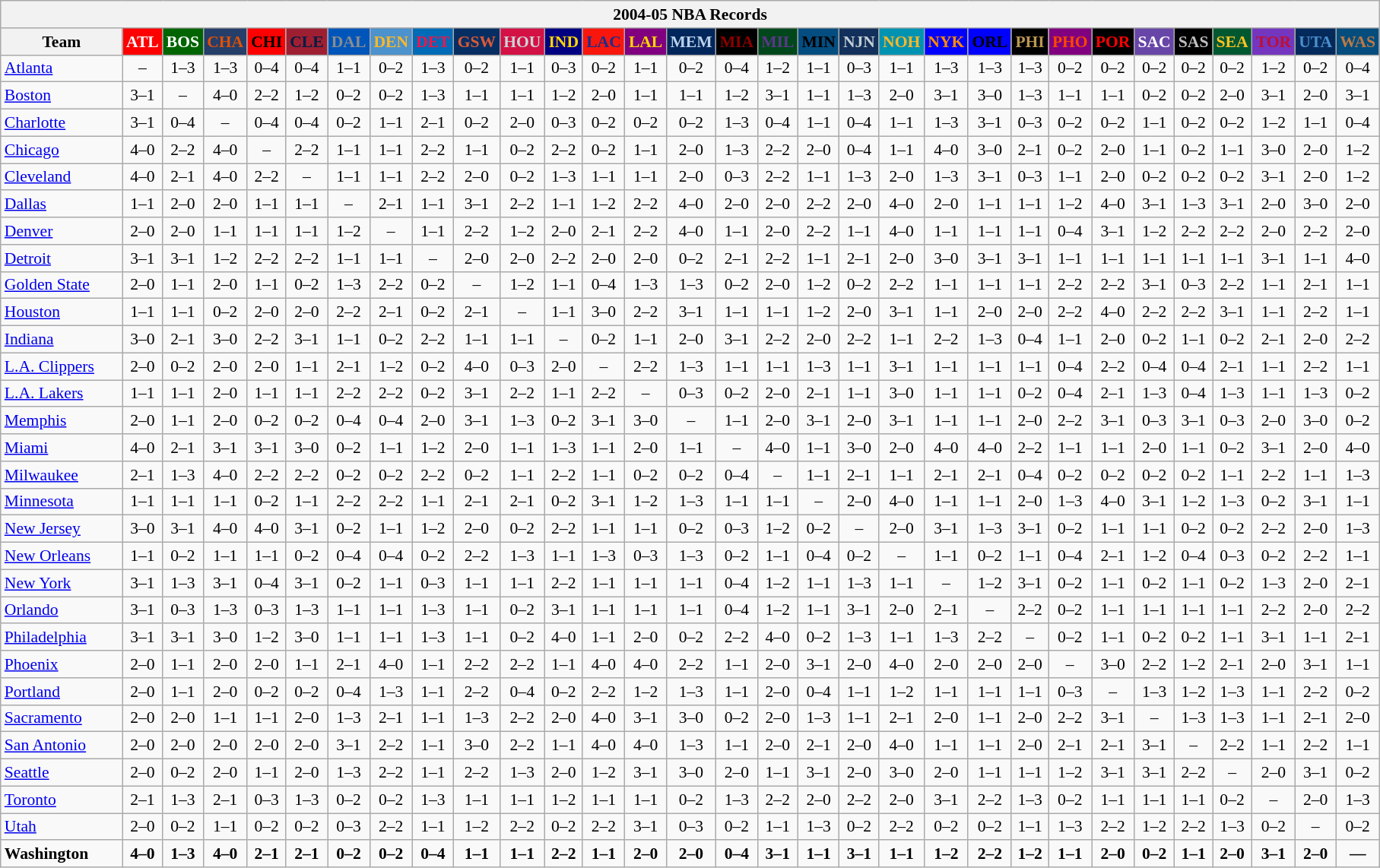<table class="wikitable" style="font-size:90%; text-align:center;">
<tr>
<th colspan=31>2004-05 NBA Records</th>
</tr>
<tr>
<th width=100>Team</th>
<th style="background:#FF0000;color:#FFFFFF;width=35">ATL</th>
<th style="background:#006400;color:#FFFFFF;width=35">BOS</th>
<th style="background:#253E6A;color:#DF5106;width=35">CHA</th>
<th style="background:#FF0000;color:#000000;width=35">CHI</th>
<th style="background:#9F1F32;color:#001D43;width=35">CLE</th>
<th style="background:#0055BA;color:#898D8F;width=35">DAL</th>
<th style="background:#4C92CC;color:#FDB827;width=35">DEN</th>
<th style="background:#006BB7;color:#ED164B;width=35">DET</th>
<th style="background:#072E63;color:#DC5A34;width=35">GSW</th>
<th style="background:#D31145;color:#CBD4D8;width=35">HOU</th>
<th style="background:#000080;color:#FFD700;width=35">IND</th>
<th style="background:#F9160D;color:#1A2E8B;width=35">LAC</th>
<th style="background:#800080;color:#FFD700;width=35">LAL</th>
<th style="background:#00265B;color:#BAD1EB;width=35">MEM</th>
<th style="background:#000000;color:#8B0000;width=35">MIA</th>
<th style="background:#00471B;color:#5C378A;width=35">MIL</th>
<th style="background:#044D80;color:#000000;width=35">MIN</th>
<th style="background:#12305B;color:#C4CED4;width=35">NJN</th>
<th style="background:#0093B1;color:#FDB827;width=35">NOH</th>
<th style="background:#0000FF;color:#FF8C00;width=35">NYK</th>
<th style="background:#0000FF;color:#000000;width=35">ORL</th>
<th style="background:#000000;color:#BB9754;width=35">PHI</th>
<th style="background:#800080;color:#FF4500;width=35">PHO</th>
<th style="background:#000000;color:#FF0000;width=35">POR</th>
<th style="background:#6846A8;color:#FFFFFF;width=35">SAC</th>
<th style="background:#000000;color:#C0C0C0;width=35">SAS</th>
<th style="background:#005831;color:#FFC322;width=35">SEA</th>
<th style="background:#7436BF;color:#BE0F34;width=35">TOR</th>
<th style="background:#042A5C;color:#4C8ECC;width=35">UTA</th>
<th style="background:#044D7D;color:#BC7A44;width=35">WAS</th>
</tr>
<tr>
<td style="text-align:left;"><a href='#'>Atlanta</a></td>
<td>–</td>
<td>1–3</td>
<td>1–3</td>
<td>0–4</td>
<td>0–4</td>
<td>1–1</td>
<td>0–2</td>
<td>1–3</td>
<td>0–2</td>
<td>1–1</td>
<td>0–3</td>
<td>0–2</td>
<td>1–1</td>
<td>0–2</td>
<td>0–4</td>
<td>1–2</td>
<td>1–1</td>
<td>0–3</td>
<td>1–1</td>
<td>1–3</td>
<td>1–3</td>
<td>1–3</td>
<td>0–2</td>
<td>0–2</td>
<td>0–2</td>
<td>0–2</td>
<td>0–2</td>
<td>1–2</td>
<td>0–2</td>
<td>0–4</td>
</tr>
<tr>
<td style="text-align:left;"><a href='#'>Boston</a></td>
<td>3–1</td>
<td>–</td>
<td>4–0</td>
<td>2–2</td>
<td>1–2</td>
<td>0–2</td>
<td>0–2</td>
<td>1–3</td>
<td>1–1</td>
<td>1–1</td>
<td>1–2</td>
<td>2–0</td>
<td>1–1</td>
<td>1–1</td>
<td>1–2</td>
<td>3–1</td>
<td>1–1</td>
<td>1–3</td>
<td>2–0</td>
<td>3–1</td>
<td>3–0</td>
<td>1–3</td>
<td>1–1</td>
<td>1–1</td>
<td>0–2</td>
<td>0–2</td>
<td>2–0</td>
<td>3–1</td>
<td>2–0</td>
<td>3–1</td>
</tr>
<tr>
<td style="text-align:left;"><a href='#'>Charlotte</a></td>
<td>3–1</td>
<td>0–4</td>
<td>–</td>
<td>0–4</td>
<td>0–4</td>
<td>0–2</td>
<td>1–1</td>
<td>2–1</td>
<td>0–2</td>
<td>2–0</td>
<td>0–3</td>
<td>0–2</td>
<td>0–2</td>
<td>0–2</td>
<td>1–3</td>
<td>0–4</td>
<td>1–1</td>
<td>0–4</td>
<td>1–1</td>
<td>1–3</td>
<td>3–1</td>
<td>0–3</td>
<td>0–2</td>
<td>0–2</td>
<td>1–1</td>
<td>0–2</td>
<td>0–2</td>
<td>1–2</td>
<td>1–1</td>
<td>0–4</td>
</tr>
<tr>
<td style="text-align:left;"><a href='#'>Chicago</a></td>
<td>4–0</td>
<td>2–2</td>
<td>4–0</td>
<td>–</td>
<td>2–2</td>
<td>1–1</td>
<td>1–1</td>
<td>2–2</td>
<td>1–1</td>
<td>0–2</td>
<td>2–2</td>
<td>0–2</td>
<td>1–1</td>
<td>2–0</td>
<td>1–3</td>
<td>2–2</td>
<td>2–0</td>
<td>0–4</td>
<td>1–1</td>
<td>4–0</td>
<td>3–0</td>
<td>2–1</td>
<td>0–2</td>
<td>2–0</td>
<td>1–1</td>
<td>0–2</td>
<td>1–1</td>
<td>3–0</td>
<td>2–0</td>
<td>1–2</td>
</tr>
<tr>
<td style="text-align:left;"><a href='#'>Cleveland</a></td>
<td>4–0</td>
<td>2–1</td>
<td>4–0</td>
<td>2–2</td>
<td>–</td>
<td>1–1</td>
<td>1–1</td>
<td>2–2</td>
<td>2–0</td>
<td>0–2</td>
<td>1–3</td>
<td>1–1</td>
<td>1–1</td>
<td>2–0</td>
<td>0–3</td>
<td>2–2</td>
<td>1–1</td>
<td>1–3</td>
<td>2–0</td>
<td>1–3</td>
<td>3–1</td>
<td>0–3</td>
<td>1–1</td>
<td>2–0</td>
<td>0–2</td>
<td>0–2</td>
<td>0–2</td>
<td>3–1</td>
<td>2–0</td>
<td>1–2</td>
</tr>
<tr>
<td style="text-align:left;"><a href='#'>Dallas</a></td>
<td>1–1</td>
<td>2–0</td>
<td>2–0</td>
<td>1–1</td>
<td>1–1</td>
<td>–</td>
<td>2–1</td>
<td>1–1</td>
<td>3–1</td>
<td>2–2</td>
<td>1–1</td>
<td>1–2</td>
<td>2–2</td>
<td>4–0</td>
<td>2–0</td>
<td>2–0</td>
<td>2–2</td>
<td>2–0</td>
<td>4–0</td>
<td>2–0</td>
<td>1–1</td>
<td>1–1</td>
<td>1–2</td>
<td>4–0</td>
<td>3–1</td>
<td>1–3</td>
<td>3–1</td>
<td>2–0</td>
<td>3–0</td>
<td>2–0</td>
</tr>
<tr>
<td style="text-align:left;"><a href='#'>Denver</a></td>
<td>2–0</td>
<td>2–0</td>
<td>1–1</td>
<td>1–1</td>
<td>1–1</td>
<td>1–2</td>
<td>–</td>
<td>1–1</td>
<td>2–2</td>
<td>1–2</td>
<td>2–0</td>
<td>2–1</td>
<td>2–2</td>
<td>4–0</td>
<td>1–1</td>
<td>2–0</td>
<td>2–2</td>
<td>1–1</td>
<td>4–0</td>
<td>1–1</td>
<td>1–1</td>
<td>1–1</td>
<td>0–4</td>
<td>3–1</td>
<td>1–2</td>
<td>2–2</td>
<td>2–2</td>
<td>2–0</td>
<td>2–2</td>
<td>2–0</td>
</tr>
<tr>
<td style="text-align:left;"><a href='#'>Detroit</a></td>
<td>3–1</td>
<td>3–1</td>
<td>1–2</td>
<td>2–2</td>
<td>2–2</td>
<td>1–1</td>
<td>1–1</td>
<td>–</td>
<td>2–0</td>
<td>2–0</td>
<td>2–2</td>
<td>2–0</td>
<td>2–0</td>
<td>0–2</td>
<td>2–1</td>
<td>2–2</td>
<td>1–1</td>
<td>2–1</td>
<td>2–0</td>
<td>3–0</td>
<td>3–1</td>
<td>3–1</td>
<td>1–1</td>
<td>1–1</td>
<td>1–1</td>
<td>1–1</td>
<td>1–1</td>
<td>3–1</td>
<td>1–1</td>
<td>4–0</td>
</tr>
<tr>
<td style="text-align:left;"><a href='#'>Golden State</a></td>
<td>2–0</td>
<td>1–1</td>
<td>2–0</td>
<td>1–1</td>
<td>0–2</td>
<td>1–3</td>
<td>2–2</td>
<td>0–2</td>
<td>–</td>
<td>1–2</td>
<td>1–1</td>
<td>0–4</td>
<td>1–3</td>
<td>1–3</td>
<td>0–2</td>
<td>2–0</td>
<td>1–2</td>
<td>0–2</td>
<td>2–2</td>
<td>1–1</td>
<td>1–1</td>
<td>1–1</td>
<td>2–2</td>
<td>2–2</td>
<td>3–1</td>
<td>0–3</td>
<td>2–2</td>
<td>1–1</td>
<td>2–1</td>
<td>1–1</td>
</tr>
<tr>
<td style="text-align:left;"><a href='#'>Houston</a></td>
<td>1–1</td>
<td>1–1</td>
<td>0–2</td>
<td>2–0</td>
<td>2–0</td>
<td>2–2</td>
<td>2–1</td>
<td>0–2</td>
<td>2–1</td>
<td>–</td>
<td>1–1</td>
<td>3–0</td>
<td>2–2</td>
<td>3–1</td>
<td>1–1</td>
<td>1–1</td>
<td>1–2</td>
<td>2–0</td>
<td>3–1</td>
<td>1–1</td>
<td>2–0</td>
<td>2–0</td>
<td>2–2</td>
<td>4–0</td>
<td>2–2</td>
<td>2–2</td>
<td>3–1</td>
<td>1–1</td>
<td>2–2</td>
<td>1–1</td>
</tr>
<tr>
<td style="text-align:left;"><a href='#'>Indiana</a></td>
<td>3–0</td>
<td>2–1</td>
<td>3–0</td>
<td>2–2</td>
<td>3–1</td>
<td>1–1</td>
<td>0–2</td>
<td>2–2</td>
<td>1–1</td>
<td>1–1</td>
<td>–</td>
<td>0–2</td>
<td>1–1</td>
<td>2–0</td>
<td>3–1</td>
<td>2–2</td>
<td>2–0</td>
<td>2–2</td>
<td>1–1</td>
<td>2–2</td>
<td>1–3</td>
<td>0–4</td>
<td>1–1</td>
<td>2–0</td>
<td>0–2</td>
<td>1–1</td>
<td>0–2</td>
<td>2–1</td>
<td>2–0</td>
<td>2–2</td>
</tr>
<tr>
<td style="text-align:left;"><a href='#'>L.A. Clippers</a></td>
<td>2–0</td>
<td>0–2</td>
<td>2–0</td>
<td>2–0</td>
<td>1–1</td>
<td>2–1</td>
<td>1–2</td>
<td>0–2</td>
<td>4–0</td>
<td>0–3</td>
<td>2–0</td>
<td>–</td>
<td>2–2</td>
<td>1–3</td>
<td>1–1</td>
<td>1–1</td>
<td>1–3</td>
<td>1–1</td>
<td>3–1</td>
<td>1–1</td>
<td>1–1</td>
<td>1–1</td>
<td>0–4</td>
<td>2–2</td>
<td>0–4</td>
<td>0–4</td>
<td>2–1</td>
<td>1–1</td>
<td>2–2</td>
<td>1–1</td>
</tr>
<tr>
<td style="text-align:left;"><a href='#'>L.A. Lakers</a></td>
<td>1–1</td>
<td>1–1</td>
<td>2–0</td>
<td>1–1</td>
<td>1–1</td>
<td>2–2</td>
<td>2–2</td>
<td>0–2</td>
<td>3–1</td>
<td>2–2</td>
<td>1–1</td>
<td>2–2</td>
<td>–</td>
<td>0–3</td>
<td>0–2</td>
<td>2–0</td>
<td>2–1</td>
<td>1–1</td>
<td>3–0</td>
<td>1–1</td>
<td>1–1</td>
<td>0–2</td>
<td>0–4</td>
<td>2–1</td>
<td>1–3</td>
<td>0–4</td>
<td>1–3</td>
<td>1–1</td>
<td>1–3</td>
<td>0–2</td>
</tr>
<tr>
<td style="text-align:left;"><a href='#'>Memphis</a></td>
<td>2–0</td>
<td>1–1</td>
<td>2–0</td>
<td>0–2</td>
<td>0–2</td>
<td>0–4</td>
<td>0–4</td>
<td>2–0</td>
<td>3–1</td>
<td>1–3</td>
<td>0–2</td>
<td>3–1</td>
<td>3–0</td>
<td>–</td>
<td>1–1</td>
<td>2–0</td>
<td>3–1</td>
<td>2–0</td>
<td>3–1</td>
<td>1–1</td>
<td>1–1</td>
<td>2–0</td>
<td>2–2</td>
<td>3–1</td>
<td>0–3</td>
<td>3–1</td>
<td>0–3</td>
<td>2–0</td>
<td>3–0</td>
<td>0–2</td>
</tr>
<tr>
<td style="text-align:left;"><a href='#'>Miami</a></td>
<td>4–0</td>
<td>2–1</td>
<td>3–1</td>
<td>3–1</td>
<td>3–0</td>
<td>0–2</td>
<td>1–1</td>
<td>1–2</td>
<td>2–0</td>
<td>1–1</td>
<td>1–3</td>
<td>1–1</td>
<td>2–0</td>
<td>1–1</td>
<td>–</td>
<td>4–0</td>
<td>1–1</td>
<td>3–0</td>
<td>2–0</td>
<td>4–0</td>
<td>4–0</td>
<td>2–2</td>
<td>1–1</td>
<td>1–1</td>
<td>2–0</td>
<td>1–1</td>
<td>0–2</td>
<td>3–1</td>
<td>2–0</td>
<td>4–0</td>
</tr>
<tr>
<td style="text-align:left;"><a href='#'>Milwaukee</a></td>
<td>2–1</td>
<td>1–3</td>
<td>4–0</td>
<td>2–2</td>
<td>2–2</td>
<td>0–2</td>
<td>0–2</td>
<td>2–2</td>
<td>0–2</td>
<td>1–1</td>
<td>2–2</td>
<td>1–1</td>
<td>0–2</td>
<td>0–2</td>
<td>0–4</td>
<td>–</td>
<td>1–1</td>
<td>2–1</td>
<td>1–1</td>
<td>2–1</td>
<td>2–1</td>
<td>0–4</td>
<td>0–2</td>
<td>0–2</td>
<td>0–2</td>
<td>0–2</td>
<td>1–1</td>
<td>2–2</td>
<td>1–1</td>
<td>1–3</td>
</tr>
<tr>
<td style="text-align:left;"><a href='#'>Minnesota</a></td>
<td>1–1</td>
<td>1–1</td>
<td>1–1</td>
<td>0–2</td>
<td>1–1</td>
<td>2–2</td>
<td>2–2</td>
<td>1–1</td>
<td>2–1</td>
<td>2–1</td>
<td>0–2</td>
<td>3–1</td>
<td>1–2</td>
<td>1–3</td>
<td>1–1</td>
<td>1–1</td>
<td>–</td>
<td>2–0</td>
<td>4–0</td>
<td>1–1</td>
<td>1–1</td>
<td>2–0</td>
<td>1–3</td>
<td>4–0</td>
<td>3–1</td>
<td>1–2</td>
<td>1–3</td>
<td>0–2</td>
<td>3–1</td>
<td>1–1</td>
</tr>
<tr>
<td style="text-align:left;"><a href='#'>New Jersey</a></td>
<td>3–0</td>
<td>3–1</td>
<td>4–0</td>
<td>4–0</td>
<td>3–1</td>
<td>0–2</td>
<td>1–1</td>
<td>1–2</td>
<td>2–0</td>
<td>0–2</td>
<td>2–2</td>
<td>1–1</td>
<td>1–1</td>
<td>0–2</td>
<td>0–3</td>
<td>1–2</td>
<td>0–2</td>
<td>–</td>
<td>2–0</td>
<td>3–1</td>
<td>1–3</td>
<td>3–1</td>
<td>0–2</td>
<td>1–1</td>
<td>1–1</td>
<td>0–2</td>
<td>0–2</td>
<td>2–2</td>
<td>2–0</td>
<td>1–3</td>
</tr>
<tr>
<td style="text-align:left;"><a href='#'>New Orleans</a></td>
<td>1–1</td>
<td>0–2</td>
<td>1–1</td>
<td>1–1</td>
<td>0–2</td>
<td>0–4</td>
<td>0–4</td>
<td>0–2</td>
<td>2–2</td>
<td>1–3</td>
<td>1–1</td>
<td>1–3</td>
<td>0–3</td>
<td>1–3</td>
<td>0–2</td>
<td>1–1</td>
<td>0–4</td>
<td>0–2</td>
<td>–</td>
<td>1–1</td>
<td>0–2</td>
<td>1–1</td>
<td>0–4</td>
<td>2–1</td>
<td>1–2</td>
<td>0–4</td>
<td>0–3</td>
<td>0–2</td>
<td>2–2</td>
<td>1–1</td>
</tr>
<tr>
<td style="text-align:left;"><a href='#'>New York</a></td>
<td>3–1</td>
<td>1–3</td>
<td>3–1</td>
<td>0–4</td>
<td>3–1</td>
<td>0–2</td>
<td>1–1</td>
<td>0–3</td>
<td>1–1</td>
<td>1–1</td>
<td>2–2</td>
<td>1–1</td>
<td>1–1</td>
<td>1–1</td>
<td>0–4</td>
<td>1–2</td>
<td>1–1</td>
<td>1–3</td>
<td>1–1</td>
<td>–</td>
<td>1–2</td>
<td>3–1</td>
<td>0–2</td>
<td>1–1</td>
<td>0–2</td>
<td>1–1</td>
<td>0–2</td>
<td>1–3</td>
<td>2–0</td>
<td>2–1</td>
</tr>
<tr>
<td style="text-align:left;"><a href='#'>Orlando</a></td>
<td>3–1</td>
<td>0–3</td>
<td>1–3</td>
<td>0–3</td>
<td>1–3</td>
<td>1–1</td>
<td>1–1</td>
<td>1–3</td>
<td>1–1</td>
<td>0–2</td>
<td>3–1</td>
<td>1–1</td>
<td>1–1</td>
<td>1–1</td>
<td>0–4</td>
<td>1–2</td>
<td>1–1</td>
<td>3–1</td>
<td>2–0</td>
<td>2–1</td>
<td>–</td>
<td>2–2</td>
<td>0–2</td>
<td>1–1</td>
<td>1–1</td>
<td>1–1</td>
<td>1–1</td>
<td>2–2</td>
<td>2–0</td>
<td>2–2</td>
</tr>
<tr>
<td style="text-align:left;"><a href='#'>Philadelphia</a></td>
<td>3–1</td>
<td>3–1</td>
<td>3–0</td>
<td>1–2</td>
<td>3–0</td>
<td>1–1</td>
<td>1–1</td>
<td>1–3</td>
<td>1–1</td>
<td>0–2</td>
<td>4–0</td>
<td>1–1</td>
<td>2–0</td>
<td>0–2</td>
<td>2–2</td>
<td>4–0</td>
<td>0–2</td>
<td>1–3</td>
<td>1–1</td>
<td>1–3</td>
<td>2–2</td>
<td>–</td>
<td>0–2</td>
<td>1–1</td>
<td>0–2</td>
<td>0–2</td>
<td>1–1</td>
<td>3–1</td>
<td>1–1</td>
<td>2–1</td>
</tr>
<tr>
<td style="text-align:left;"><a href='#'>Phoenix</a></td>
<td>2–0</td>
<td>1–1</td>
<td>2–0</td>
<td>2–0</td>
<td>1–1</td>
<td>2–1</td>
<td>4–0</td>
<td>1–1</td>
<td>2–2</td>
<td>2–2</td>
<td>1–1</td>
<td>4–0</td>
<td>4–0</td>
<td>2–2</td>
<td>1–1</td>
<td>2–0</td>
<td>3–1</td>
<td>2–0</td>
<td>4–0</td>
<td>2–0</td>
<td>2–0</td>
<td>2–0</td>
<td>–</td>
<td>3–0</td>
<td>2–2</td>
<td>1–2</td>
<td>2–1</td>
<td>2–0</td>
<td>3–1</td>
<td>1–1</td>
</tr>
<tr>
<td style="text-align:left;"><a href='#'>Portland</a></td>
<td>2–0</td>
<td>1–1</td>
<td>2–0</td>
<td>0–2</td>
<td>0–2</td>
<td>0–4</td>
<td>1–3</td>
<td>1–1</td>
<td>2–2</td>
<td>0–4</td>
<td>0–2</td>
<td>2–2</td>
<td>1–2</td>
<td>1–3</td>
<td>1–1</td>
<td>2–0</td>
<td>0–4</td>
<td>1–1</td>
<td>1–2</td>
<td>1–1</td>
<td>1–1</td>
<td>1–1</td>
<td>0–3</td>
<td>–</td>
<td>1–3</td>
<td>1–2</td>
<td>1–3</td>
<td>1–1</td>
<td>2–2</td>
<td>0–2</td>
</tr>
<tr>
<td style="text-align:left;"><a href='#'>Sacramento</a></td>
<td>2–0</td>
<td>2–0</td>
<td>1–1</td>
<td>1–1</td>
<td>2–0</td>
<td>1–3</td>
<td>2–1</td>
<td>1–1</td>
<td>1–3</td>
<td>2–2</td>
<td>2–0</td>
<td>4–0</td>
<td>3–1</td>
<td>3–0</td>
<td>0–2</td>
<td>2–0</td>
<td>1–3</td>
<td>1–1</td>
<td>2–1</td>
<td>2–0</td>
<td>1–1</td>
<td>2–0</td>
<td>2–2</td>
<td>3–1</td>
<td>–</td>
<td>1–3</td>
<td>1–3</td>
<td>1–1</td>
<td>2–1</td>
<td>2–0</td>
</tr>
<tr>
<td style="text-align:left;"><a href='#'>San Antonio</a></td>
<td>2–0</td>
<td>2–0</td>
<td>2–0</td>
<td>2–0</td>
<td>2–0</td>
<td>3–1</td>
<td>2–2</td>
<td>1–1</td>
<td>3–0</td>
<td>2–2</td>
<td>1–1</td>
<td>4–0</td>
<td>4–0</td>
<td>1–3</td>
<td>1–1</td>
<td>2–0</td>
<td>2–1</td>
<td>2–0</td>
<td>4–0</td>
<td>1–1</td>
<td>1–1</td>
<td>2–0</td>
<td>2–1</td>
<td>2–1</td>
<td>3–1</td>
<td>–</td>
<td>2–2</td>
<td>1–1</td>
<td>2–2</td>
<td>1–1</td>
</tr>
<tr>
<td style="text-align:left;"><a href='#'>Seattle</a></td>
<td>2–0</td>
<td>0–2</td>
<td>2–0</td>
<td>1–1</td>
<td>2–0</td>
<td>1–3</td>
<td>2–2</td>
<td>1–1</td>
<td>2–2</td>
<td>1–3</td>
<td>2–0</td>
<td>1–2</td>
<td>3–1</td>
<td>3–0</td>
<td>2–0</td>
<td>1–1</td>
<td>3–1</td>
<td>2–0</td>
<td>3–0</td>
<td>2–0</td>
<td>1–1</td>
<td>1–1</td>
<td>1–2</td>
<td>3–1</td>
<td>3–1</td>
<td>2–2</td>
<td>–</td>
<td>2–0</td>
<td>3–1</td>
<td>0–2</td>
</tr>
<tr>
<td style="text-align:left;"><a href='#'>Toronto</a></td>
<td>2–1</td>
<td>1–3</td>
<td>2–1</td>
<td>0–3</td>
<td>1–3</td>
<td>0–2</td>
<td>0–2</td>
<td>1–3</td>
<td>1–1</td>
<td>1–1</td>
<td>1–2</td>
<td>1–1</td>
<td>1–1</td>
<td>0–2</td>
<td>1–3</td>
<td>2–2</td>
<td>2–0</td>
<td>2–2</td>
<td>2–0</td>
<td>3–1</td>
<td>2–2</td>
<td>1–3</td>
<td>0–2</td>
<td>1–1</td>
<td>1–1</td>
<td>1–1</td>
<td>0–2</td>
<td>–</td>
<td>2–0</td>
<td>1–3</td>
</tr>
<tr>
<td style="text-align:left;"><a href='#'>Utah</a></td>
<td>2–0</td>
<td>0–2</td>
<td>1–1</td>
<td>0–2</td>
<td>0–2</td>
<td>0–3</td>
<td>2–2</td>
<td>1–1</td>
<td>1–2</td>
<td>2–2</td>
<td>0–2</td>
<td>2–2</td>
<td>3–1</td>
<td>0–3</td>
<td>0–2</td>
<td>1–1</td>
<td>1–3</td>
<td>0–2</td>
<td>2–2</td>
<td>0–2</td>
<td>0–2</td>
<td>1–1</td>
<td>1–3</td>
<td>2–2</td>
<td>1–2</td>
<td>2–2</td>
<td>1–3</td>
<td>0–2</td>
<td>–</td>
<td>0–2</td>
</tr>
<tr style="font-weight:bold">
<td style="text-align:left;">Washington</td>
<td>4–0</td>
<td>1–3</td>
<td>4–0</td>
<td>2–1</td>
<td>2–1</td>
<td>0–2</td>
<td>0–2</td>
<td>0–4</td>
<td>1–1</td>
<td>1–1</td>
<td>2–2</td>
<td>1–1</td>
<td>2–0</td>
<td>2–0</td>
<td>0–4</td>
<td>3–1</td>
<td>1–1</td>
<td>3–1</td>
<td>1–1</td>
<td>1–2</td>
<td>2–2</td>
<td>1–2</td>
<td>1–1</td>
<td>2–0</td>
<td>0–2</td>
<td>1–1</td>
<td>2–0</td>
<td>3–1</td>
<td>2–0</td>
<td>—</td>
</tr>
</table>
